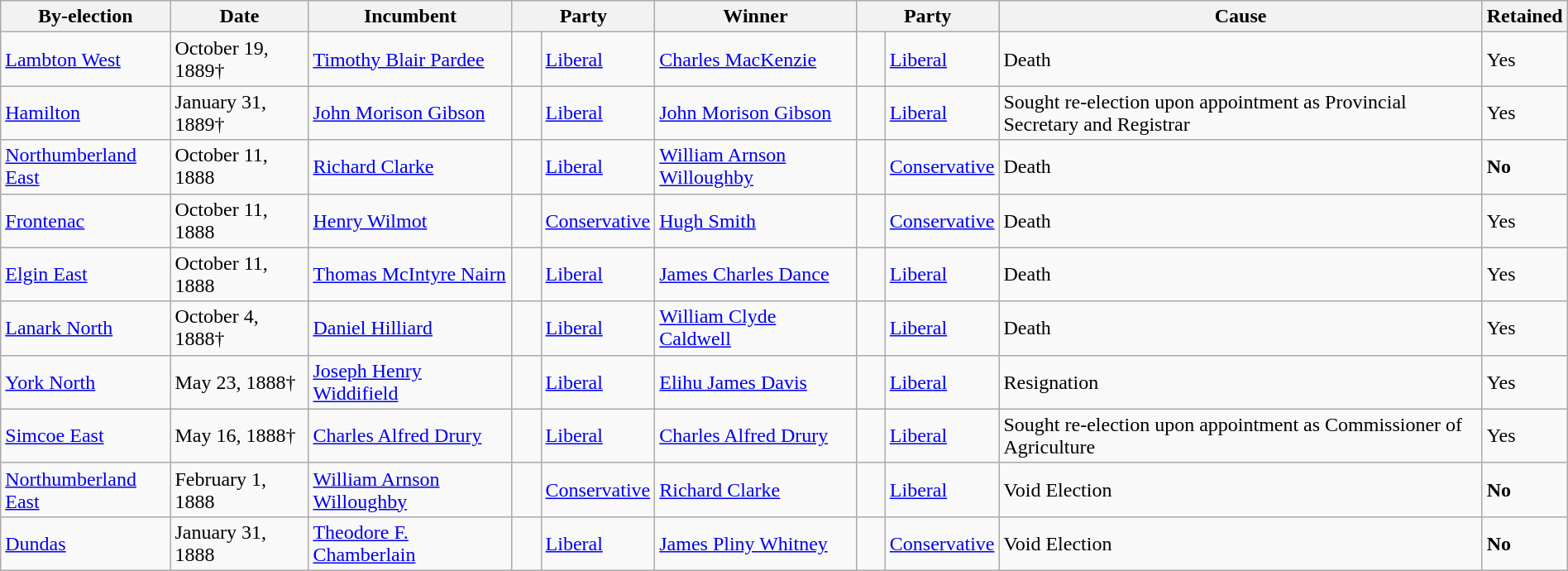<table class=wikitable style="width:100%">
<tr>
<th>By-election</th>
<th>Date</th>
<th>Incumbent</th>
<th colspan=2>Party</th>
<th>Winner</th>
<th colspan=2>Party</th>
<th>Cause</th>
<th>Retained</th>
</tr>
<tr>
<td><a href='#'>Lambton West</a></td>
<td>October 19, 1889†</td>
<td><a href='#'>Timothy Blair Pardee</a></td>
<td>    </td>
<td><a href='#'>Liberal</a></td>
<td><a href='#'>Charles MacKenzie</a></td>
<td>    </td>
<td><a href='#'>Liberal</a></td>
<td>Death</td>
<td>Yes</td>
</tr>
<tr>
<td><a href='#'>Hamilton</a></td>
<td>January 31, 1889†</td>
<td><a href='#'>John Morison Gibson</a></td>
<td>    </td>
<td><a href='#'>Liberal</a></td>
<td><a href='#'>John Morison Gibson</a></td>
<td>    </td>
<td><a href='#'>Liberal</a></td>
<td>Sought re-election upon appointment as Provincial Secretary and Registrar</td>
<td>Yes</td>
</tr>
<tr>
<td><a href='#'>Northumberland East</a></td>
<td>October 11, 1888</td>
<td><a href='#'>Richard Clarke</a></td>
<td>    </td>
<td><a href='#'>Liberal</a></td>
<td><a href='#'>William Arnson Willoughby</a></td>
<td>    </td>
<td><a href='#'>Conservative</a></td>
<td>Death</td>
<td><strong>No</strong></td>
</tr>
<tr>
<td><a href='#'>Frontenac</a></td>
<td>October 11, 1888</td>
<td><a href='#'>Henry Wilmot</a></td>
<td>    </td>
<td><a href='#'>Conservative</a></td>
<td><a href='#'>Hugh Smith</a></td>
<td>    </td>
<td><a href='#'>Conservative</a></td>
<td>Death</td>
<td>Yes</td>
</tr>
<tr>
<td><a href='#'>Elgin East</a></td>
<td>October 11, 1888</td>
<td><a href='#'>Thomas McIntyre Nairn</a></td>
<td>    </td>
<td><a href='#'>Liberal</a></td>
<td><a href='#'>James Charles Dance</a></td>
<td>    </td>
<td><a href='#'>Liberal</a></td>
<td>Death</td>
<td>Yes</td>
</tr>
<tr>
<td><a href='#'>Lanark North</a></td>
<td>October 4, 1888†</td>
<td><a href='#'>Daniel Hilliard</a></td>
<td>    </td>
<td><a href='#'>Liberal</a></td>
<td><a href='#'>William Clyde Caldwell</a></td>
<td>    </td>
<td><a href='#'>Liberal</a></td>
<td>Death</td>
<td>Yes</td>
</tr>
<tr>
<td><a href='#'>York North</a></td>
<td>May 23, 1888†</td>
<td><a href='#'>Joseph Henry Widdifield</a></td>
<td>    </td>
<td><a href='#'>Liberal</a></td>
<td><a href='#'>Elihu James Davis</a></td>
<td>    </td>
<td><a href='#'>Liberal</a></td>
<td>Resignation</td>
<td>Yes</td>
</tr>
<tr>
<td><a href='#'>Simcoe East</a></td>
<td>May 16, 1888†</td>
<td><a href='#'>Charles Alfred Drury</a></td>
<td>    </td>
<td><a href='#'>Liberal</a></td>
<td><a href='#'>Charles Alfred Drury</a></td>
<td>    </td>
<td><a href='#'>Liberal</a></td>
<td>Sought re-election upon appointment as Commissioner of Agriculture</td>
<td>Yes</td>
</tr>
<tr>
<td><a href='#'>Northumberland East</a></td>
<td>February 1, 1888</td>
<td><a href='#'>William Arnson Willoughby</a></td>
<td>    </td>
<td><a href='#'>Conservative</a></td>
<td><a href='#'>Richard Clarke</a></td>
<td>    </td>
<td><a href='#'>Liberal</a></td>
<td>Void Election</td>
<td><strong>No</strong></td>
</tr>
<tr>
<td><a href='#'>Dundas</a></td>
<td>January 31, 1888</td>
<td><a href='#'>Theodore F. Chamberlain</a></td>
<td>    </td>
<td><a href='#'>Liberal</a></td>
<td><a href='#'>James Pliny Whitney</a></td>
<td>    </td>
<td><a href='#'>Conservative</a></td>
<td>Void Election</td>
<td><strong>No</strong></td>
</tr>
</table>
